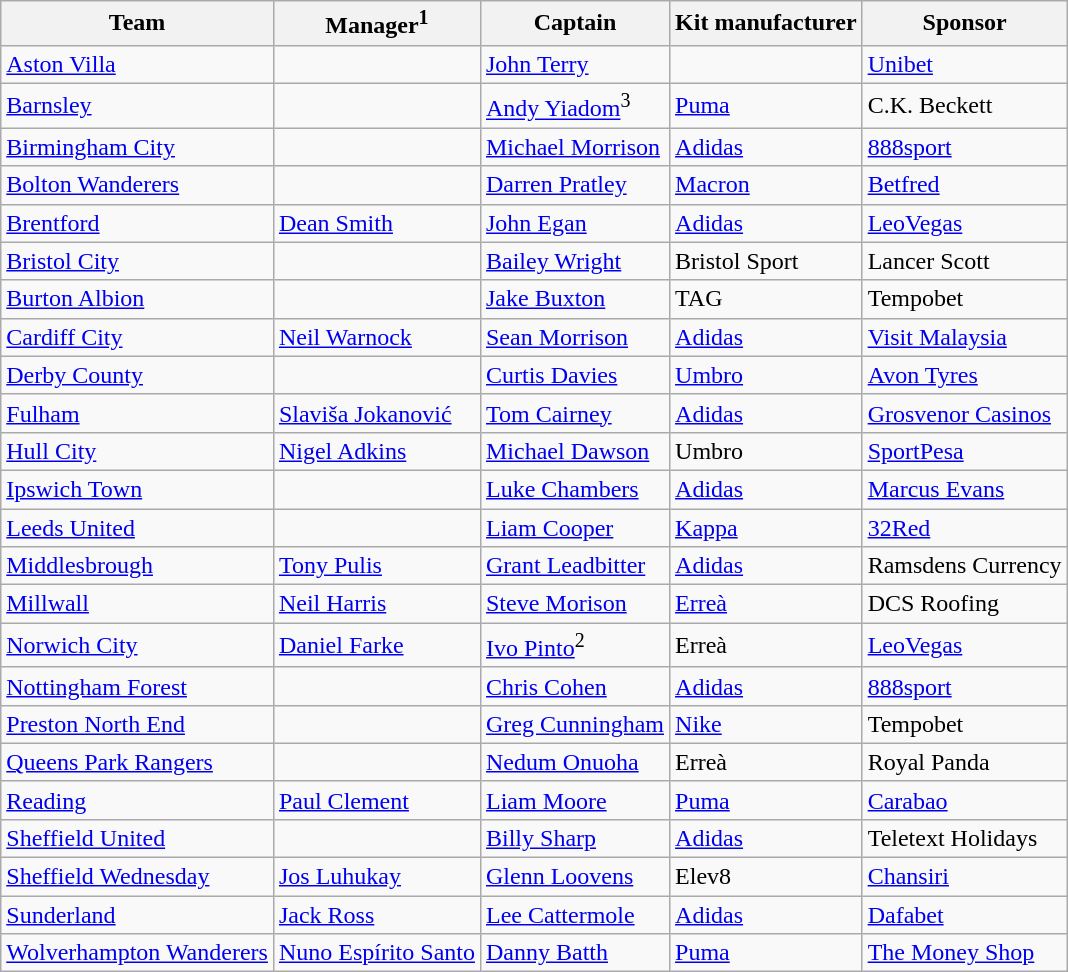<table class="wikitable sortable" style="text-align: left;">
<tr>
<th>Team</th>
<th>Manager<sup>1</sup></th>
<th>Captain</th>
<th>Kit manufacturer</th>
<th>Sponsor</th>
</tr>
<tr>
<td><a href='#'>Aston Villa</a></td>
<td> </td>
<td> <a href='#'>John Terry</a></td>
<td></td>
<td><a href='#'>Unibet</a></td>
</tr>
<tr>
<td><a href='#'>Barnsley</a></td>
<td> </td>
<td> <a href='#'>Andy Yiadom</a><sup>3</sup></td>
<td><a href='#'>Puma</a></td>
<td>C.K. Beckett</td>
</tr>
<tr>
<td><a href='#'>Birmingham City</a></td>
<td> </td>
<td> <a href='#'>Michael Morrison</a></td>
<td><a href='#'>Adidas</a></td>
<td><a href='#'>888sport</a></td>
</tr>
<tr>
<td><a href='#'>Bolton Wanderers</a></td>
<td> </td>
<td> <a href='#'>Darren Pratley</a></td>
<td><a href='#'>Macron</a></td>
<td><a href='#'>Betfred</a></td>
</tr>
<tr>
<td><a href='#'>Brentford</a></td>
<td> <a href='#'>Dean Smith</a></td>
<td> <a href='#'>John Egan</a></td>
<td><a href='#'>Adidas</a></td>
<td><a href='#'>LeoVegas</a></td>
</tr>
<tr>
<td><a href='#'>Bristol City</a></td>
<td> </td>
<td> <a href='#'>Bailey Wright</a></td>
<td>Bristol Sport</td>
<td>Lancer Scott</td>
</tr>
<tr>
<td><a href='#'>Burton Albion</a></td>
<td> </td>
<td> <a href='#'>Jake Buxton</a></td>
<td>TAG</td>
<td>Tempobet</td>
</tr>
<tr>
<td><a href='#'>Cardiff City</a></td>
<td> <a href='#'>Neil Warnock</a></td>
<td> <a href='#'>Sean Morrison</a></td>
<td><a href='#'>Adidas</a></td>
<td><a href='#'>Visit Malaysia</a></td>
</tr>
<tr>
<td><a href='#'>Derby County</a></td>
<td> </td>
<td> <a href='#'>Curtis Davies</a></td>
<td><a href='#'>Umbro</a></td>
<td><a href='#'>Avon Tyres</a></td>
</tr>
<tr>
<td><a href='#'>Fulham</a></td>
<td> <a href='#'>Slaviša Jokanović</a></td>
<td> <a href='#'>Tom Cairney</a></td>
<td><a href='#'>Adidas</a></td>
<td><a href='#'>Grosvenor Casinos</a></td>
</tr>
<tr>
<td><a href='#'>Hull City</a></td>
<td> <a href='#'>Nigel Adkins</a></td>
<td> <a href='#'>Michael Dawson</a></td>
<td>Umbro</td>
<td><a href='#'>SportPesa</a></td>
</tr>
<tr>
<td><a href='#'>Ipswich Town</a></td>
<td> </td>
<td> <a href='#'>Luke Chambers</a></td>
<td><a href='#'>Adidas</a></td>
<td><a href='#'>Marcus Evans</a></td>
</tr>
<tr>
<td><a href='#'>Leeds United</a></td>
<td> </td>
<td> <a href='#'>Liam Cooper</a></td>
<td><a href='#'>Kappa</a></td>
<td><a href='#'>32Red</a></td>
</tr>
<tr>
<td><a href='#'>Middlesbrough</a></td>
<td> <a href='#'>Tony Pulis</a></td>
<td> <a href='#'>Grant Leadbitter</a></td>
<td><a href='#'>Adidas</a></td>
<td>Ramsdens Currency</td>
</tr>
<tr>
<td><a href='#'>Millwall</a></td>
<td> <a href='#'>Neil Harris</a></td>
<td> <a href='#'>Steve Morison</a></td>
<td><a href='#'>Erreà</a></td>
<td>DCS Roofing</td>
</tr>
<tr>
<td><a href='#'>Norwich City</a></td>
<td> <a href='#'>Daniel Farke</a></td>
<td> <a href='#'>Ivo Pinto</a><sup>2</sup></td>
<td>Erreà</td>
<td><a href='#'>LeoVegas</a></td>
</tr>
<tr>
<td><a href='#'>Nottingham Forest</a></td>
<td> </td>
<td> <a href='#'>Chris Cohen</a></td>
<td><a href='#'>Adidas</a></td>
<td><a href='#'>888sport</a></td>
</tr>
<tr>
<td><a href='#'>Preston North End</a></td>
<td> </td>
<td> <a href='#'>Greg Cunningham</a></td>
<td><a href='#'>Nike</a></td>
<td>Tempobet</td>
</tr>
<tr>
<td><a href='#'>Queens Park Rangers</a></td>
<td> </td>
<td> <a href='#'>Nedum Onuoha</a></td>
<td>Erreà</td>
<td>Royal Panda</td>
</tr>
<tr>
<td><a href='#'>Reading</a></td>
<td> <a href='#'>Paul Clement</a></td>
<td> <a href='#'>Liam Moore</a></td>
<td><a href='#'>Puma</a></td>
<td><a href='#'>Carabao</a></td>
</tr>
<tr>
<td><a href='#'>Sheffield United</a></td>
<td> </td>
<td> <a href='#'>Billy Sharp</a></td>
<td><a href='#'>Adidas</a></td>
<td>Teletext Holidays</td>
</tr>
<tr>
<td><a href='#'>Sheffield Wednesday</a></td>
<td> <a href='#'>Jos Luhukay</a></td>
<td> <a href='#'>Glenn Loovens</a></td>
<td>Elev8</td>
<td><a href='#'>Chansiri</a></td>
</tr>
<tr>
<td><a href='#'>Sunderland</a></td>
<td> <a href='#'>Jack Ross</a></td>
<td> <a href='#'>Lee Cattermole</a></td>
<td><a href='#'>Adidas</a></td>
<td><a href='#'>Dafabet</a></td>
</tr>
<tr>
<td><a href='#'>Wolverhampton Wanderers</a></td>
<td> <a href='#'>Nuno Espírito Santo</a></td>
<td> <a href='#'>Danny Batth</a></td>
<td><a href='#'>Puma</a></td>
<td><a href='#'>The Money Shop</a></td>
</tr>
</table>
